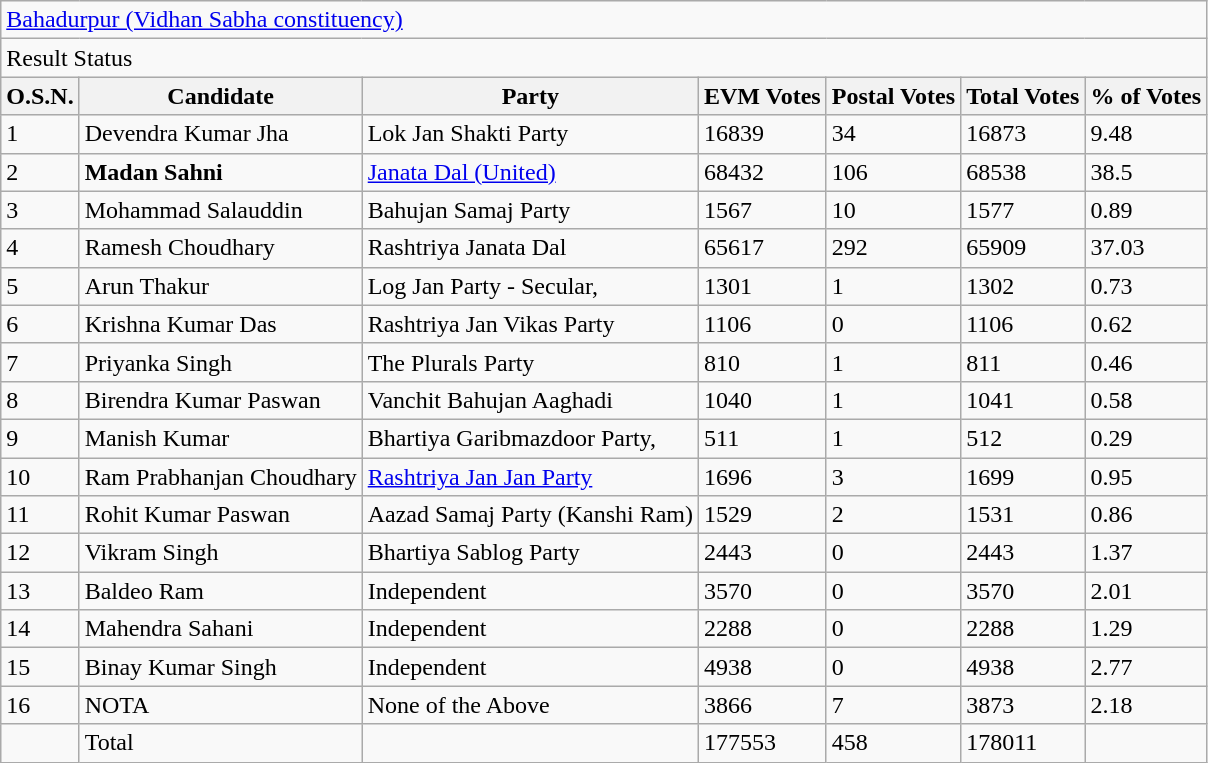<table class="wikitable">
<tr>
<td colspan="9"><a href='#'>Bahadurpur (Vidhan Sabha constituency)</a></td>
</tr>
<tr>
<td colspan="9">Result Status</td>
</tr>
<tr>
<th>O.S.N.</th>
<th>Candidate</th>
<th>Party</th>
<th>EVM Votes</th>
<th>Postal Votes</th>
<th>Total Votes</th>
<th>% of Votes</th>
</tr>
<tr>
<td>1</td>
<td>Devendra Kumar Jha</td>
<td>Lok Jan Shakti Party</td>
<td>16839</td>
<td>34</td>
<td>16873</td>
<td>9.48</td>
</tr>
<tr>
<td>2</td>
<td><strong>Madan Sahni</strong></td>
<td><a href='#'>Janata Dal (United)</a></td>
<td>68432</td>
<td>106</td>
<td>68538</td>
<td>38.5</td>
</tr>
<tr>
<td>3</td>
<td>Mohammad Salauddin</td>
<td>Bahujan Samaj Party</td>
<td>1567</td>
<td>10</td>
<td>1577</td>
<td>0.89</td>
</tr>
<tr>
<td>4</td>
<td>Ramesh Choudhary</td>
<td>Rashtriya Janata Dal</td>
<td>65617</td>
<td>292</td>
<td>65909</td>
<td>37.03</td>
</tr>
<tr>
<td>5</td>
<td>Arun Thakur</td>
<td>Log Jan Party - Secular,</td>
<td>1301</td>
<td>1</td>
<td>1302</td>
<td>0.73</td>
</tr>
<tr>
<td>6</td>
<td>Krishna Kumar Das</td>
<td>Rashtriya Jan Vikas Party</td>
<td>1106</td>
<td>0</td>
<td>1106</td>
<td>0.62</td>
</tr>
<tr>
<td>7</td>
<td>Priyanka Singh</td>
<td>The Plurals Party</td>
<td>810</td>
<td>1</td>
<td>811</td>
<td>0.46</td>
</tr>
<tr>
<td>8</td>
<td>Birendra Kumar Paswan</td>
<td>Vanchit Bahujan Aaghadi</td>
<td>1040</td>
<td>1</td>
<td>1041</td>
<td>0.58</td>
</tr>
<tr>
<td>9</td>
<td>Manish Kumar</td>
<td>Bhartiya Garibmazdoor Party,</td>
<td>511</td>
<td>1</td>
<td>512</td>
<td>0.29</td>
</tr>
<tr>
<td>10</td>
<td>Ram Prabhanjan Choudhary</td>
<td><a href='#'>Rashtriya Jan Jan Party</a></td>
<td>1696</td>
<td>3</td>
<td>1699</td>
<td>0.95</td>
</tr>
<tr>
<td>11</td>
<td>Rohit Kumar Paswan</td>
<td>Aazad Samaj Party (Kanshi Ram)</td>
<td>1529</td>
<td>2</td>
<td>1531</td>
<td>0.86</td>
</tr>
<tr>
<td>12</td>
<td>Vikram Singh</td>
<td>Bhartiya Sablog Party</td>
<td>2443</td>
<td>0</td>
<td>2443</td>
<td>1.37</td>
</tr>
<tr>
<td>13</td>
<td>Baldeo Ram</td>
<td>Independent</td>
<td>3570</td>
<td>0</td>
<td>3570</td>
<td>2.01</td>
</tr>
<tr>
<td>14</td>
<td>Mahendra Sahani</td>
<td>Independent</td>
<td>2288</td>
<td>0</td>
<td>2288</td>
<td>1.29</td>
</tr>
<tr>
<td>15</td>
<td>Binay Kumar Singh</td>
<td>Independent</td>
<td>4938</td>
<td>0</td>
<td>4938</td>
<td>2.77</td>
</tr>
<tr>
<td>16</td>
<td>NOTA</td>
<td>None of the Above</td>
<td>3866</td>
<td>7</td>
<td>3873</td>
<td>2.18</td>
</tr>
<tr>
<td></td>
<td>Total</td>
<td></td>
<td>177553</td>
<td>458</td>
<td>178011</td>
<td></td>
</tr>
</table>
